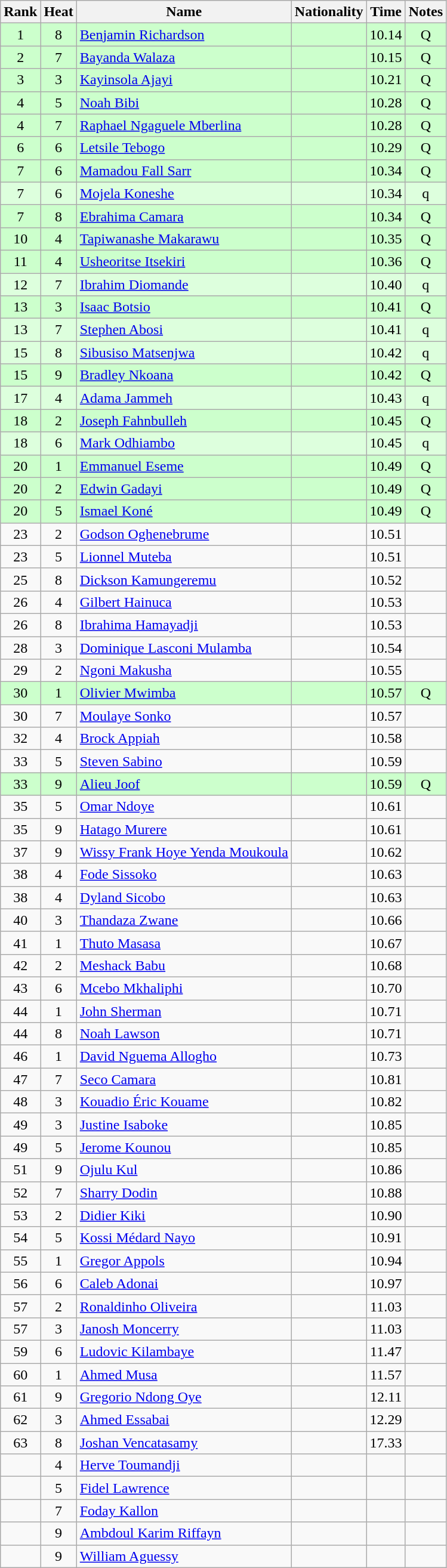<table class="wikitable sortable" style="text-align:center">
<tr>
<th>Rank</th>
<th>Heat</th>
<th>Name</th>
<th>Nationality</th>
<th>Time</th>
<th>Notes</th>
</tr>
<tr bgcolor=ccffcc>
<td>1</td>
<td>8</td>
<td align=left><a href='#'>Benjamin Richardson</a></td>
<td align=left></td>
<td>10.14</td>
<td>Q</td>
</tr>
<tr bgcolor=ccffcc>
<td>2</td>
<td>7</td>
<td align=left><a href='#'>Bayanda Walaza</a></td>
<td align=left></td>
<td>10.15</td>
<td>Q</td>
</tr>
<tr bgcolor=ccffcc>
<td>3</td>
<td>3</td>
<td align=left><a href='#'>Kayinsola Ajayi</a></td>
<td align=left></td>
<td>10.21</td>
<td>Q</td>
</tr>
<tr bgcolor=ccffcc>
<td>4</td>
<td>5</td>
<td align=left><a href='#'>Noah Bibi</a></td>
<td align=left></td>
<td>10.28</td>
<td>Q</td>
</tr>
<tr bgcolor=ccffcc>
<td>4</td>
<td>7</td>
<td align=left><a href='#'>Raphael Ngaguele Mberlina</a></td>
<td align=left></td>
<td>10.28</td>
<td>Q</td>
</tr>
<tr bgcolor=ccffcc>
<td>6</td>
<td>6</td>
<td align=left><a href='#'>Letsile Tebogo</a></td>
<td align=left></td>
<td>10.29</td>
<td>Q</td>
</tr>
<tr bgcolor=ccffcc>
<td>7</td>
<td>6</td>
<td align=left><a href='#'>Mamadou Fall Sarr</a></td>
<td align=left></td>
<td>10.34</td>
<td>Q</td>
</tr>
<tr bgcolor=ddffdd>
<td>7</td>
<td>6</td>
<td align=left><a href='#'>Mojela Koneshe</a></td>
<td align=left></td>
<td>10.34</td>
<td>q</td>
</tr>
<tr bgcolor=ccffcc>
<td>7</td>
<td>8</td>
<td align=left><a href='#'>Ebrahima Camara</a></td>
<td align=left></td>
<td>10.34</td>
<td>Q</td>
</tr>
<tr bgcolor=ccffcc>
<td>10</td>
<td>4</td>
<td align=left><a href='#'>Tapiwanashe Makarawu</a></td>
<td align=left></td>
<td>10.35</td>
<td>Q</td>
</tr>
<tr bgcolor=ccffcc>
<td>11</td>
<td>4</td>
<td align=left><a href='#'>Usheoritse Itsekiri</a></td>
<td align=left></td>
<td>10.36</td>
<td>Q</td>
</tr>
<tr bgcolor=ddffdd>
<td>12</td>
<td>7</td>
<td align=left><a href='#'>Ibrahim Diomande</a></td>
<td align=left></td>
<td>10.40</td>
<td>q</td>
</tr>
<tr bgcolor=ccffcc>
<td>13</td>
<td>3</td>
<td align=left><a href='#'>Isaac Botsio</a></td>
<td align=left></td>
<td>10.41</td>
<td>Q</td>
</tr>
<tr bgcolor=ddffdd>
<td>13</td>
<td>7</td>
<td align=left><a href='#'>Stephen Abosi</a></td>
<td align=left></td>
<td>10.41</td>
<td>q</td>
</tr>
<tr bgcolor=ddffdd>
<td>15</td>
<td>8</td>
<td align=left><a href='#'>Sibusiso Matsenjwa</a></td>
<td align=left></td>
<td>10.42</td>
<td>q</td>
</tr>
<tr bgcolor=ccffcc>
<td>15</td>
<td>9</td>
<td align=left><a href='#'>Bradley Nkoana</a></td>
<td align=left></td>
<td>10.42</td>
<td>Q</td>
</tr>
<tr bgcolor=ddffdd>
<td>17</td>
<td>4</td>
<td align=left><a href='#'>Adama Jammeh</a></td>
<td align=left></td>
<td>10.43</td>
<td>q</td>
</tr>
<tr bgcolor=ccffcc>
<td>18</td>
<td>2</td>
<td align=left><a href='#'>Joseph Fahnbulleh</a></td>
<td align=left></td>
<td>10.45</td>
<td>Q</td>
</tr>
<tr bgcolor=ddffdd>
<td>18</td>
<td>6</td>
<td align=left><a href='#'>Mark Odhiambo</a></td>
<td align=left></td>
<td>10.45</td>
<td>q</td>
</tr>
<tr bgcolor=ccffcc>
<td>20</td>
<td>1</td>
<td align=left><a href='#'>Emmanuel Eseme</a></td>
<td align=left></td>
<td>10.49</td>
<td>Q</td>
</tr>
<tr bgcolor=ccffcc>
<td>20</td>
<td>2</td>
<td align=left><a href='#'>Edwin Gadayi</a></td>
<td align=left></td>
<td>10.49</td>
<td>Q</td>
</tr>
<tr bgcolor=ccffcc>
<td>20</td>
<td>5</td>
<td align=left><a href='#'>Ismael Koné</a></td>
<td align=left></td>
<td>10.49</td>
<td>Q</td>
</tr>
<tr>
<td>23</td>
<td>2</td>
<td align=left><a href='#'>Godson Oghenebrume</a></td>
<td align=left></td>
<td>10.51</td>
<td></td>
</tr>
<tr>
<td>23</td>
<td>5</td>
<td align=left><a href='#'>Lionnel Muteba</a></td>
<td align=left></td>
<td>10.51</td>
<td></td>
</tr>
<tr>
<td>25</td>
<td>8</td>
<td align=left><a href='#'>Dickson Kamungeremu</a></td>
<td align=left></td>
<td>10.52</td>
<td></td>
</tr>
<tr>
<td>26</td>
<td>4</td>
<td align=left><a href='#'>Gilbert Hainuca</a></td>
<td align=left></td>
<td>10.53</td>
<td></td>
</tr>
<tr>
<td>26</td>
<td>8</td>
<td align=left><a href='#'>Ibrahima Hamayadji</a></td>
<td align=left></td>
<td>10.53</td>
<td></td>
</tr>
<tr>
<td>28</td>
<td>3</td>
<td align=left><a href='#'>Dominique Lasconi Mulamba</a></td>
<td align=left></td>
<td>10.54</td>
<td></td>
</tr>
<tr>
<td>29</td>
<td>2</td>
<td align=left><a href='#'>Ngoni Makusha</a></td>
<td align=left></td>
<td>10.55</td>
<td></td>
</tr>
<tr bgcolor=ccffcc>
<td>30</td>
<td>1</td>
<td align=left><a href='#'>Olivier Mwimba</a></td>
<td align=left></td>
<td>10.57</td>
<td>Q</td>
</tr>
<tr>
<td>30</td>
<td>7</td>
<td align=left><a href='#'>Moulaye Sonko</a></td>
<td align=left></td>
<td>10.57</td>
<td></td>
</tr>
<tr>
<td>32</td>
<td>4</td>
<td align=left><a href='#'>Brock Appiah</a></td>
<td align=left></td>
<td>10.58</td>
<td></td>
</tr>
<tr>
<td>33</td>
<td>5</td>
<td align=left><a href='#'>Steven Sabino</a></td>
<td align=left></td>
<td>10.59</td>
<td></td>
</tr>
<tr bgcolor=ccffcc>
<td>33</td>
<td>9</td>
<td align=left><a href='#'>Alieu Joof</a></td>
<td align=left></td>
<td>10.59</td>
<td>Q</td>
</tr>
<tr>
<td>35</td>
<td>5</td>
<td align=left><a href='#'>Omar Ndoye</a></td>
<td align=left></td>
<td>10.61</td>
<td></td>
</tr>
<tr>
<td>35</td>
<td>9</td>
<td align=left><a href='#'>Hatago Murere</a></td>
<td align=left></td>
<td>10.61</td>
<td></td>
</tr>
<tr>
<td>37</td>
<td>9</td>
<td align=left><a href='#'>Wissy Frank Hoye Yenda Moukoula</a></td>
<td align=left></td>
<td>10.62</td>
<td></td>
</tr>
<tr>
<td>38</td>
<td>4</td>
<td align=left><a href='#'>Fode Sissoko</a></td>
<td align=left></td>
<td>10.63</td>
<td></td>
</tr>
<tr>
<td>38</td>
<td>4</td>
<td align=left><a href='#'>Dyland Sicobo</a></td>
<td align=left></td>
<td>10.63</td>
<td></td>
</tr>
<tr>
<td>40</td>
<td>3</td>
<td align=left><a href='#'>Thandaza Zwane</a></td>
<td align=left></td>
<td>10.66</td>
<td></td>
</tr>
<tr>
<td>41</td>
<td>1</td>
<td align=left><a href='#'>Thuto Masasa</a></td>
<td align=left></td>
<td>10.67</td>
<td></td>
</tr>
<tr>
<td>42</td>
<td>2</td>
<td align=left><a href='#'>Meshack Babu</a></td>
<td align=left></td>
<td>10.68</td>
<td></td>
</tr>
<tr>
<td>43</td>
<td>6</td>
<td align=left><a href='#'>Mcebo Mkhaliphi</a></td>
<td align=left></td>
<td>10.70</td>
<td></td>
</tr>
<tr>
<td>44</td>
<td>1</td>
<td align=left><a href='#'>John Sherman</a></td>
<td align=left></td>
<td>10.71</td>
<td></td>
</tr>
<tr>
<td>44</td>
<td>8</td>
<td align=left><a href='#'>Noah Lawson</a></td>
<td align=left></td>
<td>10.71</td>
<td></td>
</tr>
<tr>
<td>46</td>
<td>1</td>
<td align=left><a href='#'>David Nguema Allogho</a></td>
<td align=left></td>
<td>10.73</td>
<td></td>
</tr>
<tr>
<td>47</td>
<td>7</td>
<td align=left><a href='#'>Seco Camara</a></td>
<td align=left></td>
<td>10.81</td>
<td></td>
</tr>
<tr>
<td>48</td>
<td>3</td>
<td align=left><a href='#'>Kouadio Éric Kouame</a></td>
<td align=left></td>
<td>10.82</td>
<td></td>
</tr>
<tr>
<td>49</td>
<td>3</td>
<td align=left><a href='#'>Justine Isaboke</a></td>
<td align=left></td>
<td>10.85</td>
<td></td>
</tr>
<tr>
<td>49</td>
<td>5</td>
<td align=left><a href='#'>Jerome Kounou</a></td>
<td align=left></td>
<td>10.85</td>
<td></td>
</tr>
<tr>
<td>51</td>
<td>9</td>
<td align=left><a href='#'>Ojulu Kul</a></td>
<td align=left></td>
<td>10.86</td>
<td></td>
</tr>
<tr>
<td>52</td>
<td>7</td>
<td align=left><a href='#'>Sharry Dodin</a></td>
<td align=left></td>
<td>10.88</td>
<td></td>
</tr>
<tr>
<td>53</td>
<td>2</td>
<td align=left><a href='#'>Didier Kiki</a></td>
<td align=left></td>
<td>10.90</td>
<td></td>
</tr>
<tr>
<td>54</td>
<td>5</td>
<td align=left><a href='#'>Kossi Médard Nayo</a></td>
<td align=left></td>
<td>10.91</td>
<td></td>
</tr>
<tr>
<td>55</td>
<td>1</td>
<td align=left><a href='#'>Gregor Appols</a></td>
<td align=left></td>
<td>10.94</td>
<td></td>
</tr>
<tr>
<td>56</td>
<td>6</td>
<td align=left><a href='#'>Caleb Adonai</a></td>
<td align=left></td>
<td>10.97</td>
<td></td>
</tr>
<tr>
<td>57</td>
<td>2</td>
<td align=left><a href='#'>Ronaldinho Oliveira</a></td>
<td align=left></td>
<td>11.03</td>
<td></td>
</tr>
<tr>
<td>57</td>
<td>3</td>
<td align=left><a href='#'>Janosh Moncerry</a></td>
<td align=left></td>
<td>11.03</td>
<td></td>
</tr>
<tr>
<td>59</td>
<td>6</td>
<td align=left><a href='#'>Ludovic Kilambaye</a></td>
<td align=left></td>
<td>11.47</td>
<td></td>
</tr>
<tr>
<td>60</td>
<td>1</td>
<td align=left><a href='#'>Ahmed Musa</a></td>
<td align=left></td>
<td>11.57</td>
<td></td>
</tr>
<tr>
<td>61</td>
<td>9</td>
<td align=left><a href='#'>Gregorio Ndong Oye</a></td>
<td align=left></td>
<td>12.11</td>
<td></td>
</tr>
<tr>
<td>62</td>
<td>3</td>
<td align=left><a href='#'>Ahmed Essabai</a></td>
<td align=left></td>
<td>12.29</td>
<td></td>
</tr>
<tr>
<td>63</td>
<td>8</td>
<td align=left><a href='#'>Joshan Vencatasamy</a></td>
<td align=left></td>
<td>17.33</td>
<td></td>
</tr>
<tr>
<td></td>
<td>4</td>
<td align=left><a href='#'>Herve Toumandji</a></td>
<td align=left></td>
<td></td>
<td></td>
</tr>
<tr>
<td></td>
<td>5</td>
<td align=left><a href='#'>Fidel Lawrence</a></td>
<td align=left></td>
<td></td>
<td></td>
</tr>
<tr>
<td></td>
<td>7</td>
<td align=left><a href='#'>Foday Kallon</a></td>
<td align=left></td>
<td></td>
<td></td>
</tr>
<tr>
<td></td>
<td>9</td>
<td align=left><a href='#'>Ambdoul Karim Riffayn</a></td>
<td align=left></td>
<td></td>
<td></td>
</tr>
<tr>
<td></td>
<td>9</td>
<td align=left><a href='#'>William Aguessy</a></td>
<td align=left></td>
<td></td>
<td></td>
</tr>
</table>
